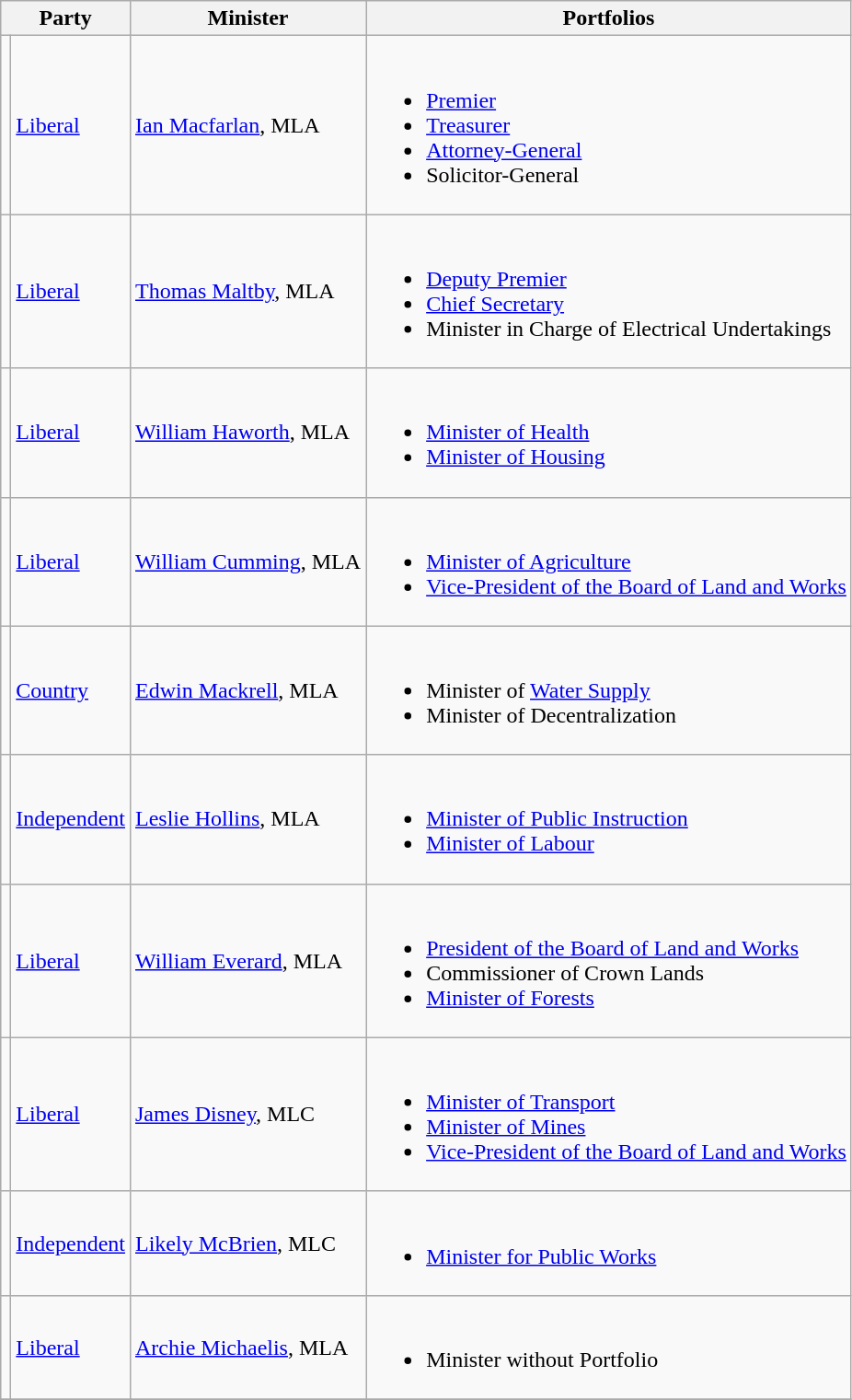<table class="wikitable">
<tr>
<th colspan=2>Party</th>
<th>Minister</th>
<th>Portfolios</th>
</tr>
<tr>
<td></td>
<td><a href='#'>Liberal</a></td>
<td><a href='#'>Ian Macfarlan</a>, MLA</td>
<td><br><ul><li><a href='#'>Premier</a></li><li><a href='#'>Treasurer</a></li><li><a href='#'>Attorney-General</a></li><li>Solicitor-General</li></ul></td>
</tr>
<tr>
<td></td>
<td><a href='#'>Liberal</a></td>
<td><a href='#'>Thomas Maltby</a>, MLA</td>
<td><br><ul><li><a href='#'>Deputy Premier</a></li><li><a href='#'>Chief Secretary</a></li><li>Minister in Charge of Electrical Undertakings</li></ul></td>
</tr>
<tr>
<td></td>
<td><a href='#'>Liberal</a></td>
<td><a href='#'>William Haworth</a>, MLA</td>
<td><br><ul><li><a href='#'>Minister of Health</a></li><li><a href='#'>Minister of Housing</a></li></ul></td>
</tr>
<tr>
<td></td>
<td><a href='#'>Liberal</a></td>
<td><a href='#'>William Cumming</a>, MLA</td>
<td><br><ul><li><a href='#'>Minister of Agriculture</a></li><li><a href='#'>Vice-President of the Board of Land and Works</a></li></ul></td>
</tr>
<tr>
<td></td>
<td><a href='#'>Country</a></td>
<td><a href='#'>Edwin Mackrell</a>, MLA</td>
<td><br><ul><li>Minister of <a href='#'>Water Supply</a></li><li>Minister of Decentralization</li></ul></td>
</tr>
<tr>
<td></td>
<td><a href='#'>Independent</a></td>
<td><a href='#'>Leslie Hollins</a>, MLA</td>
<td><br><ul><li><a href='#'>Minister of Public Instruction</a></li><li><a href='#'>Minister of Labour</a></li></ul></td>
</tr>
<tr>
<td></td>
<td><a href='#'>Liberal</a></td>
<td><a href='#'>William Everard</a>, MLA</td>
<td><br><ul><li><a href='#'>President of the Board of Land and Works</a></li><li>Commissioner of Crown Lands</li><li><a href='#'>Minister of Forests</a></li></ul></td>
</tr>
<tr>
<td></td>
<td><a href='#'>Liberal</a></td>
<td><a href='#'>James Disney</a>, MLC</td>
<td><br><ul><li><a href='#'>Minister of Transport</a></li><li><a href='#'>Minister of Mines</a></li><li><a href='#'>Vice-President of the Board of Land and Works</a></li></ul></td>
</tr>
<tr>
<td></td>
<td><a href='#'>Independent</a></td>
<td><a href='#'>Likely McBrien</a>, MLC</td>
<td><br><ul><li><a href='#'>Minister for Public Works</a></li></ul></td>
</tr>
<tr>
<td></td>
<td><a href='#'>Liberal</a></td>
<td><a href='#'>Archie Michaelis</a>, MLA</td>
<td><br><ul><li>Minister without Portfolio</li></ul></td>
</tr>
<tr>
</tr>
</table>
